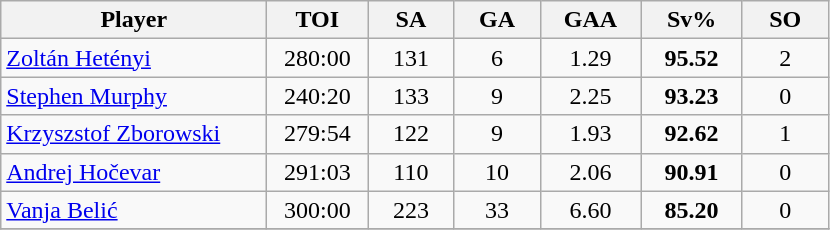<table class="wikitable sortable" style="text-align:center;">
<tr>
<th width="170px">Player</th>
<th width="60px">TOI</th>
<th width="50px">SA</th>
<th width="50px">GA</th>
<th width="60px">GAA</th>
<th width="60px">Sv%</th>
<th width="50px">SO</th>
</tr>
<tr>
<td style="text-align:left;"> <a href='#'>Zoltán Hetényi</a></td>
<td>280:00</td>
<td>131</td>
<td>6</td>
<td>1.29</td>
<td><strong>95.52</strong></td>
<td>2</td>
</tr>
<tr>
<td style="text-align:left;"> <a href='#'>Stephen Murphy</a></td>
<td>240:20</td>
<td>133</td>
<td>9</td>
<td>2.25</td>
<td><strong>93.23</strong></td>
<td>0</td>
</tr>
<tr>
<td style="text-align:left;"> <a href='#'>Krzyszstof Zborowski</a></td>
<td>279:54</td>
<td>122</td>
<td>9</td>
<td>1.93</td>
<td><strong>92.62</strong></td>
<td>1</td>
</tr>
<tr>
<td style="text-align:left;"> <a href='#'>Andrej Hočevar</a></td>
<td>291:03</td>
<td>110</td>
<td>10</td>
<td>2.06</td>
<td><strong>90.91</strong></td>
<td>0</td>
</tr>
<tr>
<td style="text-align:left;"> <a href='#'>Vanja Belić</a></td>
<td>300:00</td>
<td>223</td>
<td>33</td>
<td>6.60</td>
<td><strong>85.20</strong></td>
<td>0</td>
</tr>
<tr>
</tr>
</table>
